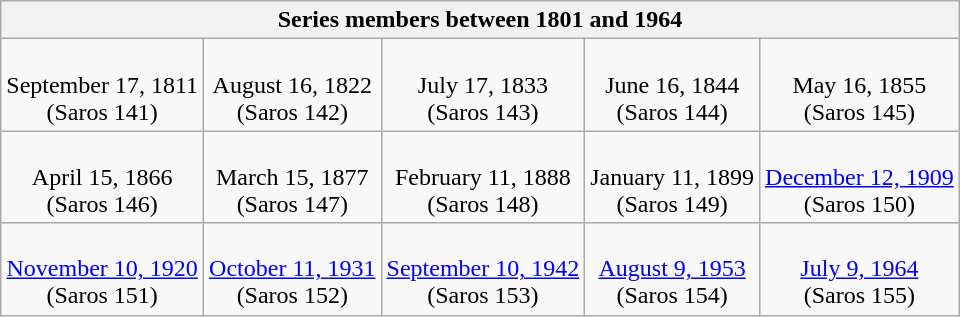<table class="wikitable mw-collapsible mw-collapsed">
<tr>
<th colspan=5>Series members between 1801 and 1964</th>
</tr>
<tr style="text-align:center;">
<td><br>September 17, 1811<br>(Saros 141)</td>
<td><br>August 16, 1822<br>(Saros 142)</td>
<td><br>July 17, 1833<br>(Saros 143)</td>
<td><br>June 16, 1844<br>(Saros 144)</td>
<td><br>May 16, 1855<br>(Saros 145)</td>
</tr>
<tr style="text-align:center;">
<td><br>April 15, 1866<br>(Saros 146)</td>
<td><br>March 15, 1877<br>(Saros 147)</td>
<td><br>February 11, 1888<br>(Saros 148)</td>
<td><br>January 11, 1899<br>(Saros 149)</td>
<td><br><a href='#'>December 12, 1909</a><br>(Saros 150)</td>
</tr>
<tr style="text-align:center;">
<td><br><a href='#'>November 10, 1920</a><br>(Saros 151)</td>
<td><br><a href='#'>October 11, 1931</a><br>(Saros 152)</td>
<td><br><a href='#'>September 10, 1942</a><br>(Saros 153)</td>
<td><br><a href='#'>August 9, 1953</a><br>(Saros 154)</td>
<td><br><a href='#'>July 9, 1964</a><br>(Saros 155)</td>
</tr>
</table>
